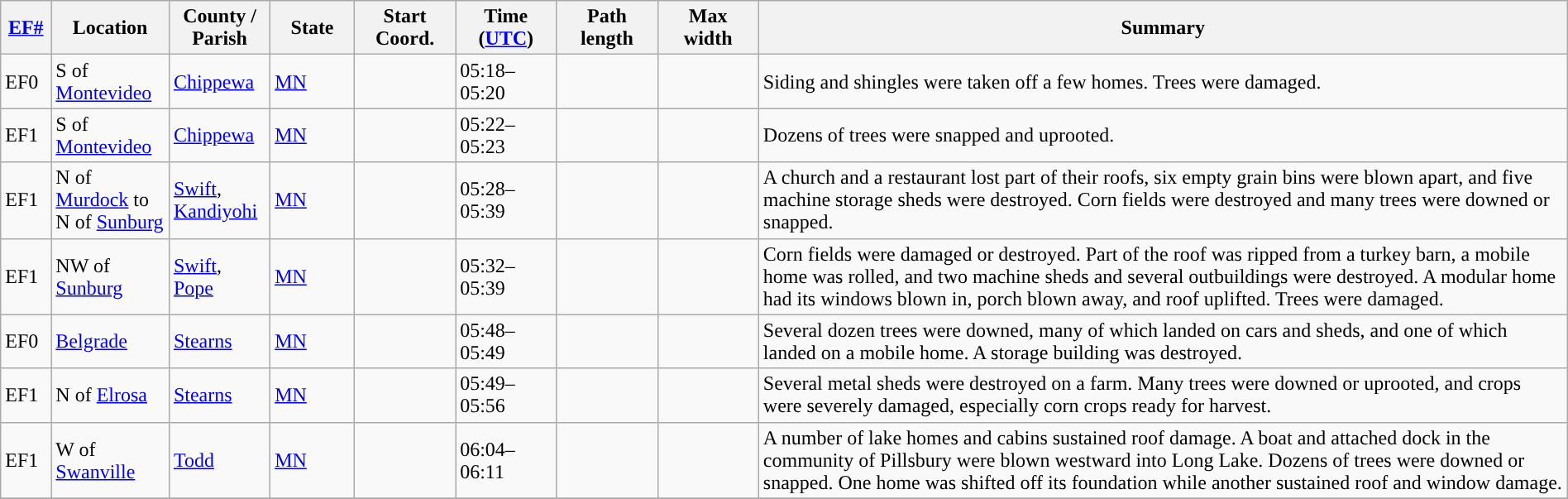<table class="wikitable sortable" style="width:100%;">
<tr>
<th scope="col"  style="width:3%; text-align:center;"><a href='#'>EF#</a></th>
<th scope="col"  style="width:7%; text-align:center;" class="unsortable">Location</th>
<th scope="col"  style="width:6%; text-align:center;" class="unsortable">County / Parish</th>
<th scope="col"  style="width:5%; text-align:center;">State</th>
<th scope="col"  style="width:6%; text-align:center;">Start Coord.</th>
<th scope="col"  style="width:6%; text-align:center;">Time (<a href='#'>UTC</a>)</th>
<th scope="col"  style="width:6%; text-align:center;">Path length</th>
<th scope="col"  style="width:6%; text-align:center;">Max width</th>
<th scope="col" class="unsortable" style="width:48%; text-align:center;">Summary</th>
</tr>
<tr>
<td>EF0</td>
<td>S of <a href='#'>Montevideo</a></td>
<td><a href='#'>Chippewa</a></td>
<td><a href='#'>MN</a></td>
<td></td>
<td>05:18–05:20</td>
<td></td>
<td></td>
<td>Siding and shingles were taken off a few homes. Trees were damaged.</td>
</tr>
<tr>
<td>EF1</td>
<td>S of <a href='#'>Montevideo</a></td>
<td><a href='#'>Chippewa</a></td>
<td><a href='#'>MN</a></td>
<td></td>
<td>05:22–05:23</td>
<td></td>
<td></td>
<td>Dozens of trees were snapped and uprooted.</td>
</tr>
<tr>
<td>EF1</td>
<td>N of <a href='#'>Murdock</a> to N of <a href='#'>Sunburg</a></td>
<td><a href='#'>Swift</a>, <a href='#'>Kandiyohi</a></td>
<td><a href='#'>MN</a></td>
<td></td>
<td>05:28–05:39</td>
<td></td>
<td></td>
<td>A church and a restaurant lost part of their roofs, six empty grain bins were blown apart, and five machine storage sheds were destroyed. Corn fields were destroyed and many trees were downed or snapped.</td>
</tr>
<tr>
<td>EF1</td>
<td>NW of <a href='#'>Sunburg</a></td>
<td><a href='#'>Swift</a>, <a href='#'>Pope</a></td>
<td><a href='#'>MN</a></td>
<td></td>
<td>05:32–05:39</td>
<td></td>
<td></td>
<td>Corn fields were damaged or destroyed. Part of the roof was ripped from a turkey barn, a mobile home was rolled, and two machine sheds and several outbuildings were destroyed. A modular home had its windows blown in, porch blown away, and roof uplifted. Trees were damaged.</td>
</tr>
<tr>
<td>EF0</td>
<td><a href='#'>Belgrade</a></td>
<td><a href='#'>Stearns</a></td>
<td><a href='#'>MN</a></td>
<td></td>
<td>05:48–05:49</td>
<td></td>
<td></td>
<td>Several dozen trees were downed, many of which landed on cars and sheds, and one of which landed on a mobile home. A storage building was destroyed.</td>
</tr>
<tr>
<td>EF1</td>
<td>N of <a href='#'>Elrosa</a></td>
<td><a href='#'>Stearns</a></td>
<td><a href='#'>MN</a></td>
<td></td>
<td>05:49–05:56</td>
<td></td>
<td></td>
<td>Several metal sheds were destroyed on a farm. Many trees were downed or uprooted, and crops were severely damaged, especially corn crops ready for harvest.</td>
</tr>
<tr>
<td>EF1</td>
<td>W of <a href='#'>Swanville</a></td>
<td><a href='#'>Todd</a></td>
<td><a href='#'>MN</a></td>
<td></td>
<td>06:04–06:11</td>
<td></td>
<td></td>
<td>A number of lake homes and cabins sustained roof damage. A boat and attached dock in the community of Pillsbury were blown westward into Long Lake. Dozens of trees were downed or snapped. One home was shifted off its foundation while another sustained roof and window damage.</td>
</tr>
<tr>
</tr>
</table>
